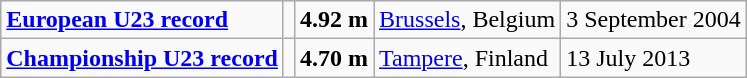<table class="wikitable">
<tr>
<td><strong><a href='#'>European U23 record</a></strong></td>
<td></td>
<td><strong>4.92 m</strong></td>
<td><a href='#'>Brussels</a>, Belgium</td>
<td>3 September 2004</td>
</tr>
<tr>
<td><strong><a href='#'>Championship U23 record</a></strong></td>
<td></td>
<td><strong>4.70 m</strong></td>
<td><a href='#'>Tampere</a>, Finland</td>
<td>13 July 2013</td>
</tr>
</table>
